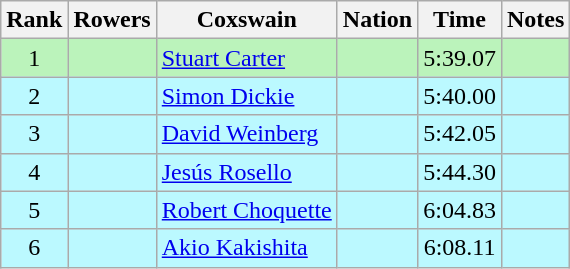<table class="wikitable sortable" style="text-align:center">
<tr>
<th>Rank</th>
<th>Rowers</th>
<th>Coxswain</th>
<th>Nation</th>
<th>Time</th>
<th>Notes</th>
</tr>
<tr bgcolor=bbf3bb>
<td>1</td>
<td></td>
<td align=left><a href='#'>Stuart Carter</a></td>
<td align=left></td>
<td>5:39.07</td>
<td></td>
</tr>
<tr bgcolor=bbf9ff>
<td>2</td>
<td></td>
<td align=left><a href='#'>Simon Dickie</a></td>
<td align=left></td>
<td>5:40.00</td>
<td></td>
</tr>
<tr bgcolor=bbf9ff>
<td>3</td>
<td></td>
<td align=left><a href='#'>David Weinberg</a></td>
<td align=left></td>
<td>5:42.05</td>
<td></td>
</tr>
<tr bgcolor=bbf9ff>
<td>4</td>
<td></td>
<td align=left><a href='#'>Jesús Rosello</a></td>
<td align=left></td>
<td>5:44.30</td>
<td></td>
</tr>
<tr bgcolor=bbf9ff>
<td>5</td>
<td></td>
<td align=left><a href='#'>Robert Choquette</a></td>
<td align=left></td>
<td>6:04.83</td>
<td></td>
</tr>
<tr bgcolor=bbf9ff>
<td>6</td>
<td></td>
<td align=left><a href='#'>Akio Kakishita</a></td>
<td align=left></td>
<td>6:08.11</td>
<td></td>
</tr>
</table>
